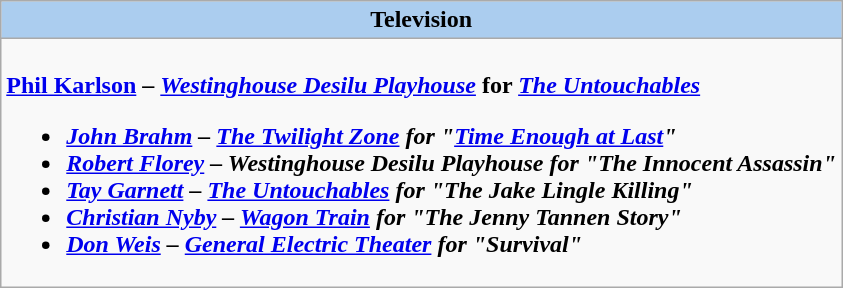<table class=wikitable style="width="100%">
<tr>
<th colspan="2" style="background:#abcdef;">Television</th>
</tr>
<tr>
<td colspan="2" style="vertical-align:top;"><br><strong><a href='#'>Phil Karlson</a> – <em><a href='#'>Westinghouse Desilu Playhouse</a></em> for <em><a href='#'>The Untouchables</a><strong><em><ul><li><a href='#'>John Brahm</a> – </em><a href='#'>The Twilight Zone</a><em> for "<a href='#'>Time Enough at Last</a>"</li><li><a href='#'>Robert Florey</a> – </em>Westinghouse Desilu Playhouse<em> for "The Innocent Assassin"</li><li><a href='#'>Tay Garnett</a> – </em><a href='#'>The Untouchables</a><em> for "The Jake Lingle Killing"</li><li><a href='#'>Christian Nyby</a> – </em><a href='#'>Wagon Train</a><em> for "The Jenny Tannen Story"</li><li><a href='#'>Don Weis</a> – </em><a href='#'>General Electric Theater</a><em> for "Survival"</li></ul></td>
</tr>
</table>
